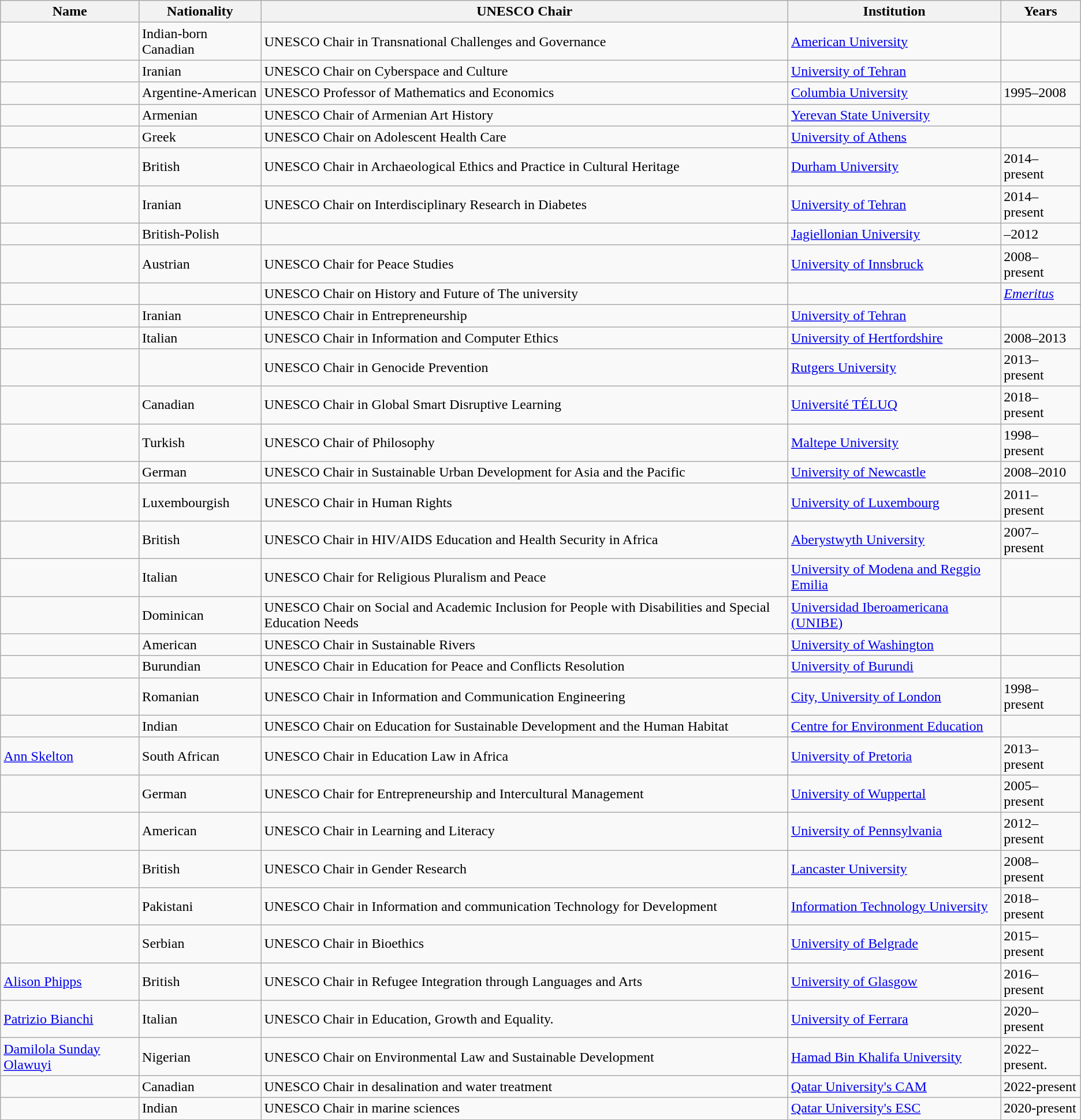<table class="wikitable sortable">
<tr>
<th>Name</th>
<th>Nationality</th>
<th>UNESCO Chair</th>
<th>Institution</th>
<th>Years</th>
</tr>
<tr>
<td></td>
<td>Indian-born Canadian</td>
<td>UNESCO Chair in Transnational Challenges and Governance</td>
<td><a href='#'>American University</a></td>
<td></td>
</tr>
<tr>
<td></td>
<td>Iranian</td>
<td>UNESCO Chair on Cyberspace and Culture</td>
<td><a href='#'>University of Tehran</a></td>
<td></td>
</tr>
<tr>
<td></td>
<td>Argentine-American</td>
<td>UNESCO Professor of Mathematics and Economics</td>
<td><a href='#'>Columbia University</a></td>
<td>1995–2008</td>
</tr>
<tr>
<td></td>
<td>Armenian</td>
<td>UNESCO Chair of Armenian Art History</td>
<td><a href='#'>Yerevan State University</a></td>
<td></td>
</tr>
<tr>
<td></td>
<td>Greek</td>
<td>UNESCO Chair on Adolescent Health Care</td>
<td><a href='#'>University of Athens</a></td>
<td></td>
</tr>
<tr>
<td></td>
<td>British</td>
<td>UNESCO Chair in Archaeological Ethics and Practice in Cultural Heritage</td>
<td><a href='#'>Durham University</a></td>
<td>2014–present</td>
</tr>
<tr>
<td></td>
<td>Iranian</td>
<td>UNESCO Chair on Interdisciplinary Research in Diabetes</td>
<td><a href='#'>University of Tehran</a></td>
<td>2014–present</td>
</tr>
<tr>
<td></td>
<td>British-Polish</td>
<td></td>
<td><a href='#'>Jagiellonian University</a></td>
<td>–2012</td>
</tr>
<tr>
<td></td>
<td>Austrian</td>
<td>UNESCO Chair for Peace Studies</td>
<td><a href='#'>University of Innsbruck</a></td>
<td>2008–present</td>
</tr>
<tr>
<td></td>
<td></td>
<td>UNESCO Chair on History and Future of The university</td>
<td></td>
<td><em><a href='#'>Emeritus</a></em></td>
</tr>
<tr>
<td></td>
<td>Iranian</td>
<td>UNESCO Chair in Entrepreneurship</td>
<td><a href='#'>University of Tehran</a></td>
<td></td>
</tr>
<tr>
<td></td>
<td>Italian</td>
<td>UNESCO Chair in Information and Computer Ethics</td>
<td><a href='#'>University of Hertfordshire</a></td>
<td>2008–2013</td>
</tr>
<tr>
<td></td>
<td></td>
<td>UNESCO Chair in Genocide Prevention</td>
<td><a href='#'>Rutgers University</a></td>
<td>2013–present</td>
</tr>
<tr>
<td></td>
<td>Canadian</td>
<td>UNESCO Chair in Global Smart Disruptive Learning</td>
<td><a href='#'>Université TÉLUQ</a></td>
<td>2018–present</td>
</tr>
<tr>
<td></td>
<td>Turkish</td>
<td>UNESCO Chair of Philosophy</td>
<td><a href='#'>Maltepe University</a></td>
<td>1998–present</td>
</tr>
<tr>
<td></td>
<td>German</td>
<td>UNESCO Chair in Sustainable Urban Development for Asia and the Pacific</td>
<td><a href='#'>University of Newcastle</a></td>
<td>2008–2010</td>
</tr>
<tr>
<td></td>
<td>Luxembourgish</td>
<td>UNESCO Chair in Human Rights</td>
<td><a href='#'>University of Luxembourg</a></td>
<td>2011–present</td>
</tr>
<tr>
<td></td>
<td>British</td>
<td>UNESCO Chair in HIV/AIDS Education and Health Security in Africa</td>
<td><a href='#'>Aberystwyth University</a></td>
<td>2007–present</td>
</tr>
<tr>
<td></td>
<td>Italian</td>
<td>UNESCO Chair for Religious Pluralism and Peace</td>
<td><a href='#'>University of Modena and Reggio Emilia</a></td>
<td></td>
</tr>
<tr>
<td></td>
<td>Dominican</td>
<td>UNESCO Chair on Social and Academic Inclusion for People with Disabilities and Special Education Needs</td>
<td><a href='#'>Universidad Iberoamericana (UNIBE)</a></td>
<td></td>
</tr>
<tr>
<td></td>
<td>American</td>
<td>UNESCO Chair in Sustainable Rivers</td>
<td><a href='#'>University of Washington</a></td>
<td></td>
</tr>
<tr>
<td></td>
<td>Burundian</td>
<td>UNESCO Chair in Education for Peace and Conflicts Resolution</td>
<td><a href='#'>University of Burundi</a></td>
<td></td>
</tr>
<tr>
<td></td>
<td>Romanian</td>
<td>UNESCO Chair in Information and Communication Engineering</td>
<td><a href='#'>City, University of London</a></td>
<td>1998–present</td>
</tr>
<tr>
<td></td>
<td>Indian</td>
<td>UNESCO Chair on Education for Sustainable Development and the Human Habitat</td>
<td><a href='#'>Centre for Environment Education</a></td>
<td></td>
</tr>
<tr>
<td><a href='#'>Ann Skelton</a></td>
<td>South African</td>
<td>UNESCO Chair in Education Law in Africa</td>
<td><a href='#'>University of Pretoria</a></td>
<td>2013–present</td>
</tr>
<tr>
<td></td>
<td>German</td>
<td>UNESCO Chair for Entrepreneurship and Intercultural Management</td>
<td><a href='#'>University of Wuppertal</a></td>
<td>2005–present</td>
</tr>
<tr>
<td></td>
<td>American</td>
<td>UNESCO Chair in Learning and Literacy</td>
<td><a href='#'>University of Pennsylvania</a></td>
<td>2012–present</td>
</tr>
<tr>
<td></td>
<td>British</td>
<td>UNESCO Chair in Gender Research</td>
<td><a href='#'>Lancaster University</a></td>
<td>2008–present</td>
</tr>
<tr>
<td></td>
<td>Pakistani</td>
<td>UNESCO Chair in Information and communication Technology for Development</td>
<td><a href='#'>Information Technology University</a></td>
<td>2018–present</td>
</tr>
<tr>
<td></td>
<td>Serbian</td>
<td>UNESCO Chair in Bioethics</td>
<td><a href='#'>University of Belgrade</a></td>
<td>2015–present</td>
</tr>
<tr>
<td><a href='#'>Alison Phipps</a></td>
<td>British</td>
<td>UNESCO Chair in Refugee Integration through Languages and Arts</td>
<td><a href='#'>University of Glasgow</a></td>
<td>2016–present</td>
</tr>
<tr>
<td><a href='#'>Patrizio Bianchi</a></td>
<td>Italian</td>
<td>UNESCO Chair in Education, Growth and Equality.</td>
<td><a href='#'>University of Ferrara</a></td>
<td>2020–present</td>
</tr>
<tr>
<td><a href='#'>Damilola Sunday Olawuyi</a></td>
<td>Nigerian</td>
<td>UNESCO Chair on Environmental Law and Sustainable Development</td>
<td><a href='#'>Hamad Bin Khalifa University</a></td>
<td>2022–present.</td>
</tr>
<tr>
<td></td>
<td>Canadian</td>
<td>UNESCO Chair in desalination and water treatment</td>
<td><a href='#'>Qatar University's CAM</a></td>
<td>2022-present</td>
</tr>
<tr>
<td></td>
<td>Indian</td>
<td>UNESCO Chair in marine sciences</td>
<td><a href='#'>Qatar University's ESC</a></td>
<td>2020-present</td>
</tr>
</table>
